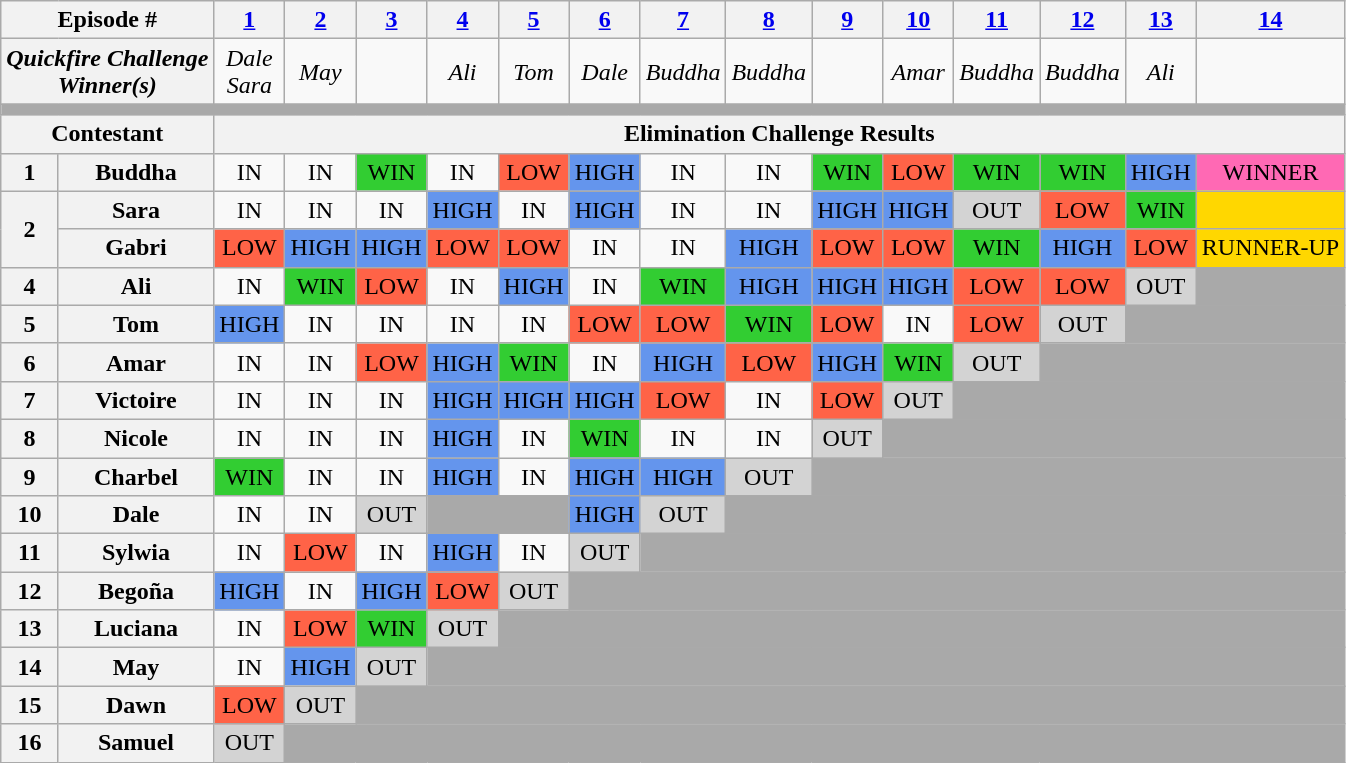<table class="wikitable" style="text-align:center; font-size:100%">
<tr>
<th colspan=2>Episode #</th>
<th><a href='#'>1</a></th>
<th><a href='#'>2</a></th>
<th><a href='#'>3</a></th>
<th><a href='#'>4</a></th>
<th><a href='#'>5</a></th>
<th><a href='#'>6</a></th>
<th><a href='#'>7</a></th>
<th><a href='#'>8</a></th>
<th><a href='#'>9</a></th>
<th><a href='#'>10</a></th>
<th><a href='#'>11</a></th>
<th><a href='#'>12</a></th>
<th><a href='#'>13</a></th>
<th><a href='#'>14</a></th>
</tr>
<tr>
<th colspan=2><em>Quickfire Challenge<br>Winner(s)</em></th>
<td><em>Dale</em><br><em>Sara</em></td>
<td><em>May</em></td>
<td></td>
<td><em>Ali</em></td>
<td><em>Tom</em></td>
<td><em>Dale</em></td>
<td><em>Buddha</em></td>
<td><em>Buddha</em></td>
<td></td>
<td><em>Amar</em></td>
<td><em>Buddha</em></td>
<td><em>Buddha</em></td>
<td><em>Ali</em></td>
<td></td>
</tr>
<tr>
<td colspan="16" style="background:darkgrey"></td>
</tr>
<tr>
<th colspan=2>Contestant</th>
<th colspan="14">Elimination Challenge Results</th>
</tr>
<tr>
<th>1</th>
<th>Buddha</th>
<td>IN</td>
<td>IN</td>
<td style="background:limegreen">WIN</td>
<td>IN</td>
<td style="background:tomato">LOW</td>
<td style="background:cornflowerblue">HIGH</td>
<td>IN</td>
<td>IN</td>
<td style="background:limegreen">WIN</td>
<td style="background:tomato">LOW</td>
<td style="background:limegreen">WIN</td>
<td style="background:limegreen">WIN</td>
<td style="background:cornflowerblue">HIGH</td>
<td style="background:hotpink">WINNER</td>
</tr>
<tr>
<th rowspan=2>2</th>
<th>Sara</th>
<td>IN</td>
<td>IN</td>
<td>IN</td>
<td style="background:cornflowerblue">HIGH</td>
<td>IN</td>
<td style="background:cornflowerblue">HIGH</td>
<td>IN</td>
<td>IN</td>
<td style="background:cornflowerblue">HIGH</td>
<td style="background:cornflowerblue">HIGH</td>
<td style="background:lightgrey">OUT</td>
<td style="background:tomato">LOW</td>
<td style="background:limegreen">WIN</td>
<td style="background:gold"></td>
</tr>
<tr>
<th>Gabri</th>
<td style="background:tomato">LOW</td>
<td style="background:cornflowerblue">HIGH</td>
<td style="background:cornflowerblue">HIGH</td>
<td style="background:tomato">LOW</td>
<td style="background:tomato">LOW</td>
<td>IN</td>
<td>IN</td>
<td style="background:cornflowerblue">HIGH</td>
<td style="background:tomato">LOW</td>
<td style="background:tomato">LOW</td>
<td style="background:limegreen">WIN</td>
<td style="background:cornflowerblue">HIGH</td>
<td style="background:tomato">LOW</td>
<td style="background:gold">RUNNER-UP</td>
</tr>
<tr>
<th>4</th>
<th>Ali</th>
<td>IN</td>
<td style="background:limegreen">WIN</td>
<td style="background:tomato">LOW</td>
<td>IN</td>
<td style="background:cornflowerblue">HIGH</td>
<td>IN</td>
<td style="background:limegreen">WIN</td>
<td style="background:cornflowerblue">HIGH</td>
<td style="background:cornflowerblue">HIGH</td>
<td style="background:cornflowerblue">HIGH</td>
<td style="background:tomato">LOW</td>
<td style="background:tomato">LOW</td>
<td style="background:lightgrey">OUT</td>
<td style="background:darkgrey"></td>
</tr>
<tr>
<th>5</th>
<th>Tom</th>
<td style="background:cornflowerblue">HIGH</td>
<td>IN</td>
<td>IN</td>
<td>IN</td>
<td>IN</td>
<td style="background:tomato">LOW</td>
<td style="background:tomato">LOW</td>
<td style="background:limegreen">WIN</td>
<td style="background:tomato">LOW</td>
<td>IN</td>
<td style="background:tomato">LOW</td>
<td style="background:lightgrey">OUT</td>
<td style="background:darkgrey" colspan="2"></td>
</tr>
<tr>
<th>6</th>
<th>Amar</th>
<td>IN</td>
<td>IN</td>
<td style="background:tomato">LOW</td>
<td style="background:cornflowerblue">HIGH</td>
<td style="background:limegreen">WIN</td>
<td>IN</td>
<td style="background:cornflowerblue">HIGH</td>
<td style="background:tomato">LOW</td>
<td style="background:cornflowerblue">HIGH</td>
<td style="background:limegreen">WIN</td>
<td style="background:lightgray">OUT</td>
<td style="background:darkgrey" colspan="3"></td>
</tr>
<tr>
<th>7</th>
<th>Victoire</th>
<td>IN</td>
<td>IN</td>
<td>IN</td>
<td style="background:cornflowerblue">HIGH</td>
<td style="background:cornflowerblue">HIGH</td>
<td style="background:cornflowerblue">HIGH</td>
<td style="background:tomato">LOW</td>
<td>IN</td>
<td style="background:tomato">LOW</td>
<td style="background:lightgrey">OUT</td>
<td style="background:darkgrey" colspan="4"></td>
</tr>
<tr>
<th>8</th>
<th>Nicole</th>
<td>IN</td>
<td>IN</td>
<td>IN</td>
<td style="background:cornflowerblue">HIGH</td>
<td>IN</td>
<td style="background:limegreen">WIN</td>
<td>IN</td>
<td>IN</td>
<td style="background:lightgrey">OUT</td>
<td style="background:darkgrey" colspan="5"></td>
</tr>
<tr>
<th>9</th>
<th>Charbel</th>
<td style="background:limegreen">WIN</td>
<td>IN</td>
<td>IN</td>
<td style="background:cornflowerblue">HIGH</td>
<td>IN</td>
<td style="background:cornflowerblue">HIGH</td>
<td style="background:cornflowerblue">HIGH</td>
<td style="background:lightgrey">OUT</td>
<td style="background:darkgrey" colspan="6"></td>
</tr>
<tr>
<th>10</th>
<th>Dale</th>
<td>IN</td>
<td>IN</td>
<td style="background:lightgrey">OUT</td>
<td style="background:darkgrey" colspan="2"></td>
<td style="background:cornflowerblue">HIGH</td>
<td style="background:lightgrey">OUT</td>
<td style="background:darkgrey" colspan="7"></td>
</tr>
<tr>
<th>11</th>
<th>Sylwia</th>
<td>IN</td>
<td style="background:tomato">LOW</td>
<td>IN</td>
<td style="background:cornflowerblue">HIGH</td>
<td>IN</td>
<td style="background:lightgrey">OUT</td>
<td style="background:darkgrey" colspan="8"></td>
</tr>
<tr>
<th>12</th>
<th>Begoña</th>
<td style="background:cornflowerblue">HIGH</td>
<td>IN</td>
<td style="background:cornflowerblue">HIGH</td>
<td style="background:tomato">LOW</td>
<td style="background:lightgrey">OUT</td>
<td style="background:darkgrey" colspan="9"></td>
</tr>
<tr>
<th>13</th>
<th>Luciana</th>
<td>IN</td>
<td style="background:tomato">LOW</td>
<td style="background:limegreen">WIN</td>
<td style="background:lightgrey">OUT</td>
<td style="background:darkgrey" colspan="10"></td>
</tr>
<tr>
<th>14</th>
<th>May</th>
<td>IN</td>
<td style="background:cornflowerblue">HIGH</td>
<td style="background:lightgrey">OUT</td>
<td style="background:darkgrey" colspan="11"></td>
</tr>
<tr>
<th>15</th>
<th>Dawn</th>
<td style="background:tomato">LOW</td>
<td style="background:lightgrey">OUT</td>
<td style="background:darkgrey" colspan="12"></td>
</tr>
<tr>
<th>16</th>
<th>Samuel</th>
<td style="background:lightgrey">OUT</td>
<td style="background:darkgrey" colspan="13"></td>
</tr>
</table>
